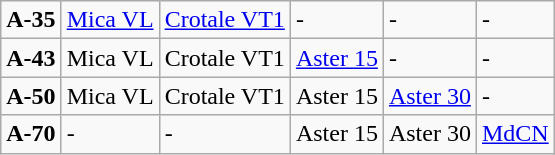<table class="wikitable">
<tr>
<td><strong>A-35</strong></td>
<td><a href='#'>Mica VL</a></td>
<td><a href='#'>Crotale VT1</a></td>
<td>-</td>
<td>-</td>
<td>-</td>
</tr>
<tr>
<td><strong>A-43</strong></td>
<td>Mica VL</td>
<td>Crotale VT1</td>
<td><a href='#'>Aster 15</a></td>
<td>-</td>
<td>-</td>
</tr>
<tr>
<td><strong>A-50</strong></td>
<td>Mica VL</td>
<td>Crotale VT1</td>
<td>Aster 15</td>
<td><a href='#'>Aster 30</a></td>
<td>-</td>
</tr>
<tr>
<td><strong>A-70 </strong></td>
<td>-</td>
<td>-</td>
<td>Aster 15</td>
<td>Aster 30</td>
<td><a href='#'>MdCN</a></td>
</tr>
</table>
